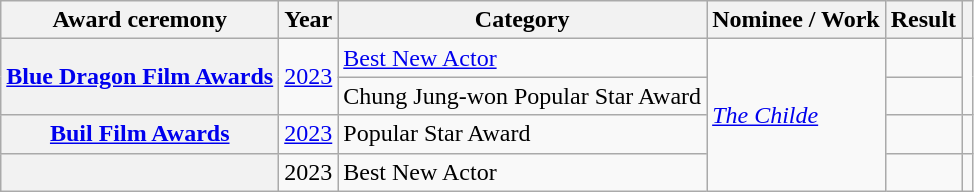<table class="wikitable plainrowheaders">
<tr>
<th scope="col">Award ceremony</th>
<th scope="col">Year</th>
<th scope="col">Category</th>
<th scope="col">Nominee / Work</th>
<th scope="col">Result</th>
<th scope="col" class="unsortable"></th>
</tr>
<tr>
<th rowspan="2" scope="row"><a href='#'>Blue Dragon Film Awards</a></th>
<td rowspan="2" style="text-align:center"><a href='#'>2023</a></td>
<td><a href='#'>Best New Actor</a></td>
<td rowspan="4"><em><a href='#'>The Childe</a></em></td>
<td></td>
<td rowspan="2" style="text-align:center"></td>
</tr>
<tr>
<td>Chung Jung-won Popular Star Award</td>
<td></td>
</tr>
<tr>
<th rowspan="1" scope="row"><a href='#'>Buil Film Awards</a></th>
<td rowspan="1" style="text-align:center"><a href='#'>2023</a></td>
<td>Popular Star Award</td>
<td></td>
<td rowspan="1" style="text-align:center"></td>
</tr>
<tr>
<th scope="row"></th>
<td style="text-align:center">2023</td>
<td>Best New Actor</td>
<td></td>
<td style="text-align:center"></td>
</tr>
</table>
